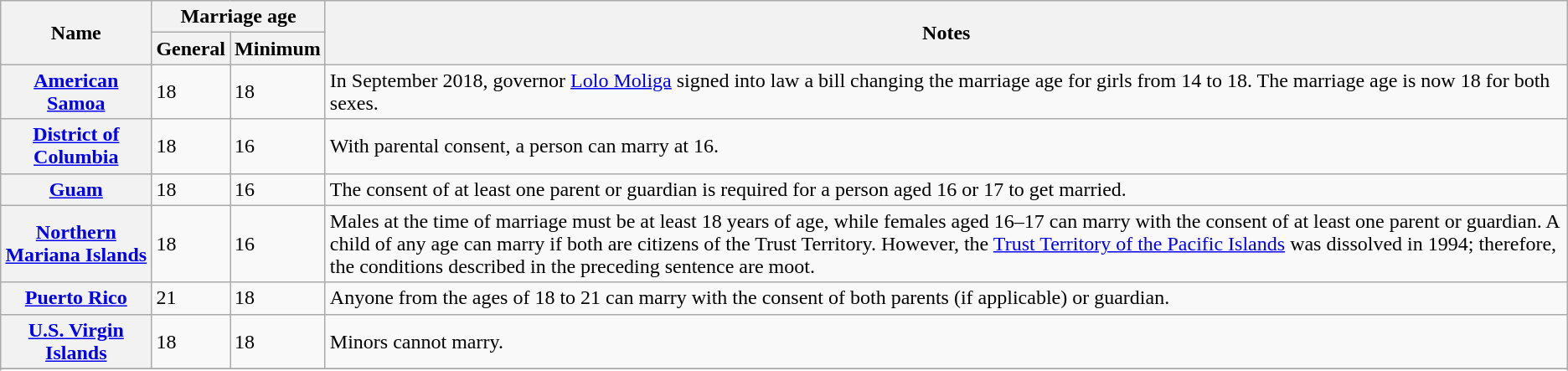<table class="wikitable sortable plainrowheaders">
<tr>
<th scope="col" rowspan="2">Name</th>
<th scope="col" colspan="2">Marriage age</th>
<th scope="col" rowspan="2" class="unsortable">Notes</th>
</tr>
<tr>
<th scope="col">General</th>
<th scope="col">Minimum</th>
</tr>
<tr>
<th scope="row"><a href='#'>American Samoa</a></th>
<td>18</td>
<td>18</td>
<td>In September 2018, governor <a href='#'>Lolo Moliga</a> signed into law a bill changing the marriage age for girls from 14 to 18. The marriage age is now 18 for both sexes.</td>
</tr>
<tr>
<th scope="row"><a href='#'>District of Columbia</a></th>
<td>18</td>
<td>16</td>
<td>With parental consent, a person can marry at 16.</td>
</tr>
<tr>
<th scope="row"><a href='#'>Guam</a></th>
<td>18</td>
<td>16</td>
<td>The consent of at least one parent or guardian is required for a person aged 16 or 17 to get married.</td>
</tr>
<tr>
<th scope="row"><a href='#'>Northern Mariana Islands</a></th>
<td>18</td>
<td>16</td>
<td>Males at the time of marriage must be at least 18 years of age, while females aged 16–17 can marry with the consent of at least one parent or guardian. A child of any age can marry if both are citizens of the Trust Territory. However, the <a href='#'>Trust Territory of the Pacific Islands</a> was dissolved in 1994; therefore, the conditions described in the preceding sentence are moot.</td>
</tr>
<tr>
<th scope="row"><a href='#'>Puerto Rico</a></th>
<td>21</td>
<td>18</td>
<td>Anyone from the ages of 18 to 21 can marry with the consent of both parents (if applicable) or guardian.</td>
</tr>
<tr>
<th scope="row"><a href='#'>U.S. Virgin Islands</a></th>
<td>18</td>
<td>18</td>
<td>Minors cannot marry.</td>
</tr>
<tr>
</tr>
<tr>
</tr>
</table>
